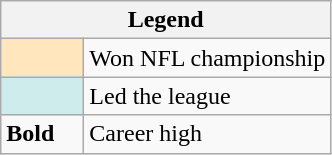<table class="wikitable mw-collapsible mw-collapsed">
<tr>
<th colspan="2">Legend</th>
</tr>
<tr>
<td style="background:#ffe6bd; width:3em;"></td>
<td>Won NFL championship</td>
</tr>
<tr>
<td style="background:#cfecec; width:3em;"></td>
<td>Led the league</td>
</tr>
<tr>
<td><strong>Bold</strong></td>
<td>Career high</td>
</tr>
</table>
